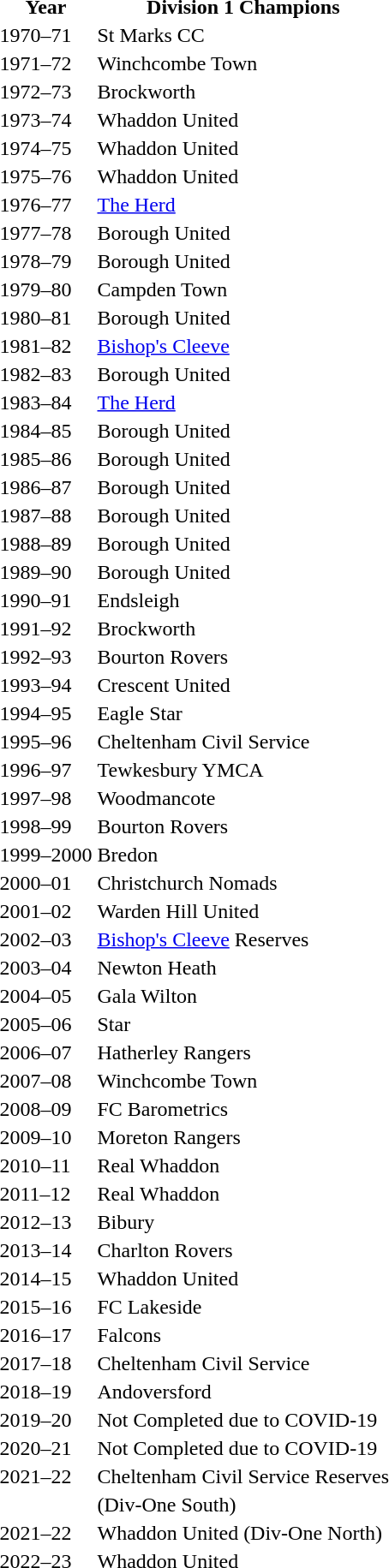<table>
<tr>
<th>Year</th>
<th>Division 1 Champions</th>
</tr>
<tr>
<td>1970–71</td>
<td>St Marks CC</td>
</tr>
<tr>
<td>1971–72</td>
<td>Winchcombe Town</td>
</tr>
<tr>
<td>1972–73</td>
<td>Brockworth</td>
</tr>
<tr>
<td>1973–74</td>
<td>Whaddon United</td>
</tr>
<tr>
<td>1974–75</td>
<td>Whaddon United</td>
</tr>
<tr>
<td>1975–76</td>
<td>Whaddon United</td>
</tr>
<tr>
<td>1976–77</td>
<td><a href='#'>The Herd</a></td>
</tr>
<tr>
<td>1977–78</td>
<td>Borough United</td>
</tr>
<tr>
<td>1978–79</td>
<td>Borough United</td>
</tr>
<tr>
<td>1979–80</td>
<td>Campden Town</td>
</tr>
<tr>
<td>1980–81</td>
<td>Borough United</td>
</tr>
<tr>
<td>1981–82</td>
<td><a href='#'>Bishop's Cleeve</a></td>
</tr>
<tr>
<td>1982–83</td>
<td>Borough United</td>
</tr>
<tr>
<td>1983–84</td>
<td><a href='#'>The Herd</a></td>
</tr>
<tr>
<td>1984–85</td>
<td>Borough United</td>
</tr>
<tr>
<td>1985–86</td>
<td>Borough United</td>
</tr>
<tr>
<td>1986–87</td>
<td>Borough United</td>
</tr>
<tr>
<td>1987–88</td>
<td>Borough United</td>
</tr>
<tr>
<td>1988–89</td>
<td>Borough United</td>
</tr>
<tr>
<td>1989–90</td>
<td>Borough United</td>
</tr>
<tr>
<td>1990–91</td>
<td>Endsleigh</td>
</tr>
<tr>
<td>1991–92</td>
<td>Brockworth</td>
</tr>
<tr>
<td>1992–93</td>
<td>Bourton Rovers</td>
</tr>
<tr>
<td>1993–94</td>
<td>Crescent United</td>
</tr>
<tr>
<td>1994–95</td>
<td>Eagle Star</td>
</tr>
<tr>
<td>1995–96</td>
<td>Cheltenham Civil Service</td>
</tr>
<tr>
<td>1996–97</td>
<td>Tewkesbury YMCA</td>
</tr>
<tr>
<td>1997–98</td>
<td>Woodmancote</td>
</tr>
<tr>
<td>1998–99</td>
<td>Bourton Rovers</td>
</tr>
<tr>
<td>1999–2000</td>
<td>Bredon</td>
</tr>
<tr>
<td>2000–01</td>
<td>Christchurch Nomads</td>
</tr>
<tr>
<td>2001–02</td>
<td>Warden Hill United</td>
</tr>
<tr>
<td>2002–03</td>
<td><a href='#'>Bishop's Cleeve</a> Reserves</td>
</tr>
<tr>
<td>2003–04</td>
<td>Newton Heath</td>
</tr>
<tr>
<td>2004–05</td>
<td>Gala Wilton</td>
</tr>
<tr>
<td>2005–06</td>
<td>Star</td>
</tr>
<tr>
<td>2006–07</td>
<td>Hatherley Rangers</td>
</tr>
<tr>
<td>2007–08</td>
<td>Winchcombe Town</td>
</tr>
<tr>
<td>2008–09</td>
<td>FC Barometrics</td>
</tr>
<tr>
<td>2009–10</td>
<td>Moreton Rangers</td>
</tr>
<tr>
<td>2010–11</td>
<td>Real Whaddon</td>
</tr>
<tr>
<td>2011–12</td>
<td>Real Whaddon</td>
</tr>
<tr>
<td>2012–13</td>
<td>Bibury</td>
</tr>
<tr>
<td>2013–14</td>
<td>Charlton Rovers</td>
</tr>
<tr>
<td>2014–15</td>
<td>Whaddon United</td>
</tr>
<tr>
<td>2015–16</td>
<td>FC Lakeside</td>
</tr>
<tr>
<td>2016–17</td>
<td>Falcons</td>
</tr>
<tr>
<td>2017–18</td>
<td>Cheltenham Civil Service</td>
</tr>
<tr>
<td>2018–19</td>
<td>Andoversford</td>
<td></td>
</tr>
<tr>
<td>2019–20</td>
<td>Not Completed due to COVID-19</td>
<td></td>
</tr>
<tr>
<td>2020–21</td>
<td>Not Completed due to COVID-19</td>
<td></td>
</tr>
<tr>
<td>2021–22</td>
<td>Cheltenham Civil Service Reserves</td>
</tr>
<tr>
<td></td>
<td>(Div-One South)</td>
</tr>
<tr>
<td>2021–22</td>
<td>Whaddon United (Div-One North)</td>
<td></td>
</tr>
<tr>
<td>2022–23</td>
<td>Whaddon United</td>
</tr>
</table>
